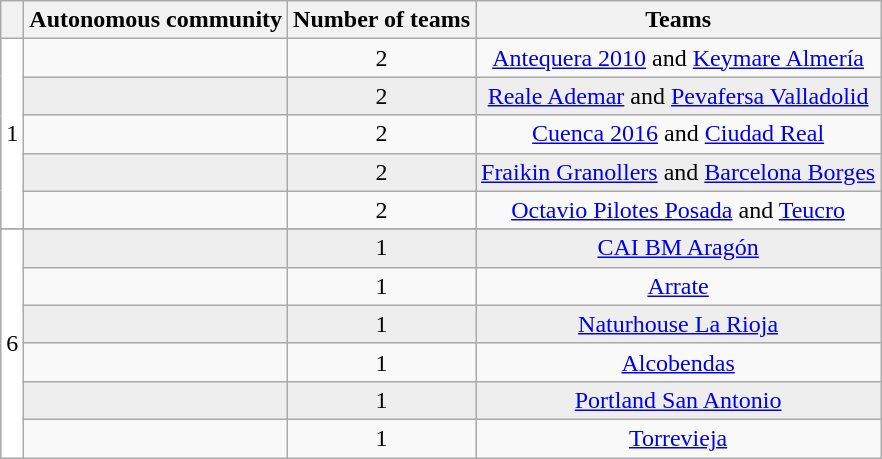<table class="wikitable">
<tr>
<th></th>
<th>Autonomous community</th>
<th>Number of teams</th>
<th>Teams</th>
</tr>
<tr>
<td rowspan=5 bgcolor=white>1</td>
<td></td>
<td align=center>2</td>
<td align=center><a href='#'>Antequera 2010</a> and <a href='#'>Keymare Almería</a></td>
</tr>
<tr bgcolor="EEEEEE">
<td></td>
<td align=center>2</td>
<td align=center><a href='#'>Reale Ademar</a> and <a href='#'>Pevafersa Valladolid</a></td>
</tr>
<tr>
<td></td>
<td align=center>2</td>
<td align=center><a href='#'>Cuenca 2016</a> and <a href='#'>Ciudad Real</a></td>
</tr>
<tr bgcolor="EEEEEE">
<td></td>
<td align=center>2</td>
<td align=center><a href='#'>Fraikin Granollers</a> and <a href='#'>Barcelona Borges</a></td>
</tr>
<tr>
<td></td>
<td align=center>2</td>
<td align=center><a href='#'>Octavio Pilotes Posada</a> and <a href='#'>Teucro</a></td>
</tr>
<tr>
</tr>
<tr bgcolor="EEEEEE">
<td rowspan=6 bgcolor=white>6</td>
<td></td>
<td align=center>1</td>
<td align=center><a href='#'>CAI BM Aragón</a></td>
</tr>
<tr>
<td></td>
<td align=center>1</td>
<td align=center><a href='#'>Arrate</a></td>
</tr>
<tr bgcolor="EEEEEE">
<td></td>
<td align=center>1</td>
<td align=center><a href='#'>Naturhouse La Rioja</a></td>
</tr>
<tr>
<td></td>
<td align=center>1</td>
<td align=center><a href='#'>Alcobendas</a></td>
</tr>
<tr bgcolor="EEEEEE">
<td></td>
<td align=center>1</td>
<td align=center><a href='#'>Portland San Antonio</a></td>
</tr>
<tr>
<td></td>
<td align=center>1</td>
<td align=center><a href='#'>Torrevieja</a></td>
</tr>
</table>
